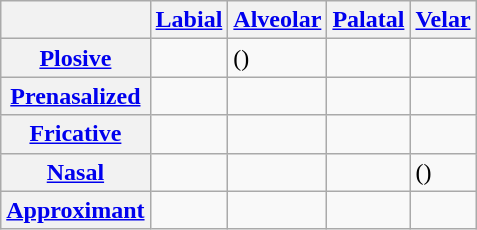<table class="wikitable">
<tr>
<th></th>
<th><a href='#'>Labial</a></th>
<th><a href='#'>Alveolar</a></th>
<th><a href='#'>Palatal</a></th>
<th><a href='#'>Velar</a></th>
</tr>
<tr>
<th><a href='#'>Plosive</a></th>
<td></td>
<td>()</td>
<td></td>
<td></td>
</tr>
<tr>
<th><a href='#'>Prenasalized</a></th>
<td></td>
<td></td>
<td></td>
<td></td>
</tr>
<tr>
<th><a href='#'>Fricative</a></th>
<td></td>
<td></td>
<td></td>
<td></td>
</tr>
<tr>
<th><a href='#'>Nasal</a></th>
<td></td>
<td></td>
<td></td>
<td>()</td>
</tr>
<tr>
<th><a href='#'>Approximant</a></th>
<td></td>
<td></td>
<td></td>
<td></td>
</tr>
</table>
